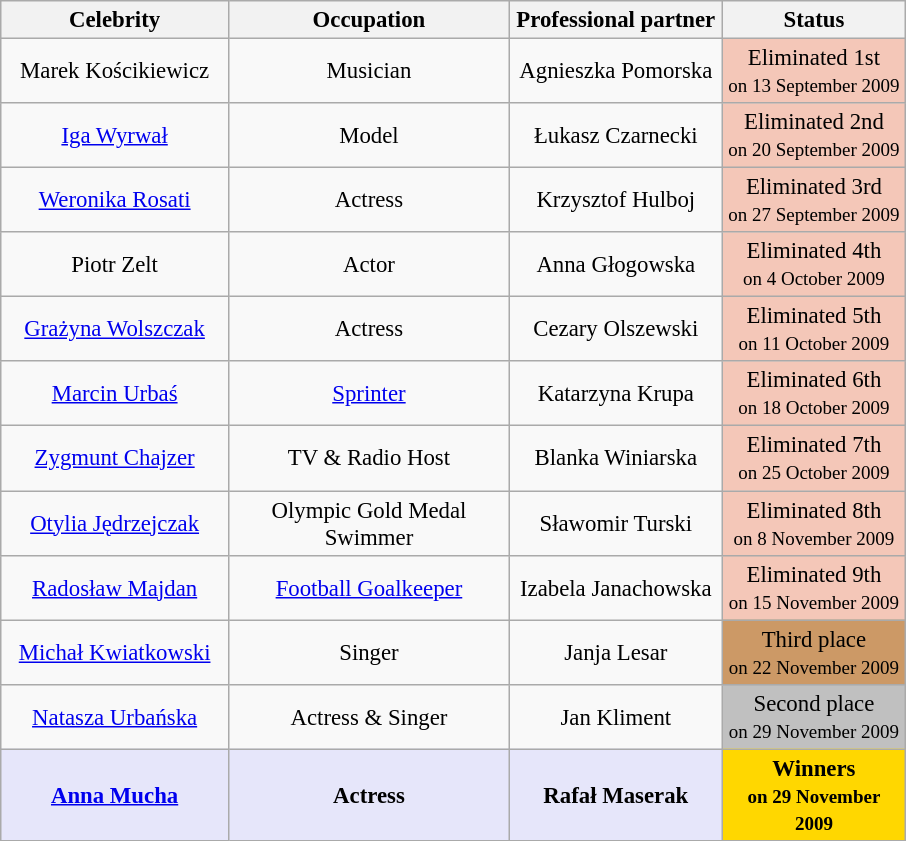<table class="wikitable" style="margin:auto; text-align:center; font-size:95%;">
<tr>
<th style="width:145px;">Celebrity</th>
<th style="width:180px;">Occupation</th>
<th style="width:135px;">Professional partner</th>
<th style="width:115px;">Status</th>
</tr>
<tr>
<td>Marek Kościkiewicz</td>
<td>Musician</td>
<td>Agnieszka Pomorska</td>
<td style="background:#f4c7b8;">Eliminated 1st<br><small>on 13 September 2009</small></td>
</tr>
<tr>
<td><a href='#'>Iga Wyrwał</a></td>
<td>Model</td>
<td>Łukasz Czarnecki</td>
<td style="background:#f4c7b8;">Eliminated 2nd<br><small>on 20 September 2009</small></td>
</tr>
<tr>
<td><a href='#'>Weronika Rosati</a></td>
<td>Actress</td>
<td>Krzysztof Hulboj</td>
<td style="background:#f4c7b8;">Eliminated 3rd<br><small>on 27 September 2009</small></td>
</tr>
<tr>
<td>Piotr Zelt</td>
<td>Actor</td>
<td>Anna Głogowska</td>
<td style="background:#f4c7b8;">Eliminated 4th<br><small>on 4 October 2009</small></td>
</tr>
<tr>
<td><a href='#'>Grażyna Wolszczak</a></td>
<td>Actress</td>
<td>Cezary Olszewski</td>
<td style="background:#f4c7b8;">Eliminated 5th<br><small>on 11 October 2009</small></td>
</tr>
<tr>
<td><a href='#'>Marcin Urbaś</a></td>
<td><a href='#'>Sprinter</a></td>
<td>Katarzyna Krupa</td>
<td style="background:#f4c7b8;">Eliminated 6th<br><small>on 18 October 2009</small></td>
</tr>
<tr>
<td><a href='#'>Zygmunt Chajzer</a></td>
<td>TV & Radio Host</td>
<td>Blanka Winiarska</td>
<td style="background:#f4c7b8;">Eliminated 7th<br><small>on 25 October 2009</small></td>
</tr>
<tr>
<td><a href='#'>Otylia Jędrzejczak</a></td>
<td>Olympic Gold Medal Swimmer</td>
<td>Sławomir Turski</td>
<td style="background:#f4c7b8;">Eliminated 8th<br><small>on 8 November 2009</small></td>
</tr>
<tr>
<td><a href='#'>Radosław Majdan</a></td>
<td><a href='#'>Football Goalkeeper</a></td>
<td>Izabela Janachowska</td>
<td style="background:#f4c7b8;">Eliminated 9th<br><small>on 15 November 2009</small></td>
</tr>
<tr>
<td><a href='#'>Michał Kwiatkowski</a></td>
<td>Singer</td>
<td>Janja Lesar</td>
<td style="background:#c96;">Third place<br><small>on 22 November 2009</small></td>
</tr>
<tr>
<td><a href='#'>Natasza Urbańska</a></td>
<td>Actress & Singer</td>
<td>Jan Kliment</td>
<td style="background:silver;">Second place<br><small>on 29 November 2009</small></td>
</tr>
<tr>
<td style="background:lavender;"><strong><a href='#'>Anna Mucha</a></strong></td>
<td style="background:lavender;"><strong>Actress</strong></td>
<td style="background:lavender;"><strong>Rafał Maserak</strong></td>
<td style="background:gold;"><strong>Winners<br><small>on 29 November 2009</small></strong></td>
</tr>
</table>
